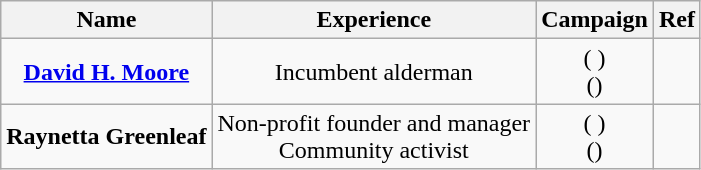<table class="wikitable" style="text-align:center">
<tr>
<th>Name</th>
<th>Experience</th>
<th>Campaign</th>
<th>Ref</th>
</tr>
<tr>
<td><strong><a href='#'>David H. Moore</a></strong></td>
<td>Incumbent alderman</td>
<td>( )<br>()</td>
<td></td>
</tr>
<tr>
<td><strong>Raynetta Greenleaf</strong></td>
<td>Non-profit founder and manager<br>Community activist</td>
<td>( )<br>()</td>
<td></td>
</tr>
</table>
